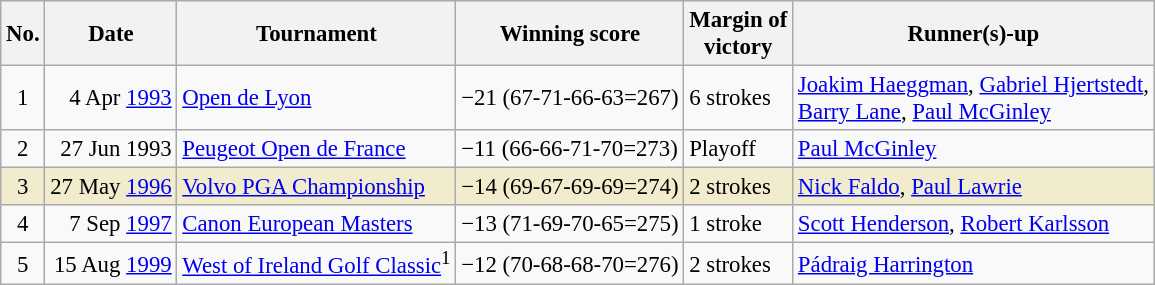<table class="wikitable" style="font-size:95%;">
<tr>
<th>No.</th>
<th>Date</th>
<th>Tournament</th>
<th>Winning score</th>
<th>Margin of<br>victory</th>
<th>Runner(s)-up</th>
</tr>
<tr>
<td align=center>1</td>
<td align=right>4 Apr <a href='#'>1993</a></td>
<td><a href='#'>Open de Lyon</a></td>
<td>−21 (67-71-66-63=267)</td>
<td>6 strokes</td>
<td> <a href='#'>Joakim Haeggman</a>,  <a href='#'>Gabriel Hjertstedt</a>,<br> <a href='#'>Barry Lane</a>,  <a href='#'>Paul McGinley</a></td>
</tr>
<tr>
<td align=center>2</td>
<td align=right>27 Jun 1993</td>
<td><a href='#'>Peugeot Open de France</a></td>
<td>−11 (66-66-71-70=273)</td>
<td>Playoff</td>
<td> <a href='#'>Paul McGinley</a></td>
</tr>
<tr style="background:#f2ecce;">
<td align=center>3</td>
<td align=right>27 May <a href='#'>1996</a></td>
<td><a href='#'>Volvo PGA Championship</a></td>
<td>−14 (69-67-69-69=274)</td>
<td>2 strokes</td>
<td> <a href='#'>Nick Faldo</a>,  <a href='#'>Paul Lawrie</a></td>
</tr>
<tr>
<td align=center>4</td>
<td align=right>7 Sep <a href='#'>1997</a></td>
<td><a href='#'>Canon European Masters</a></td>
<td>−13 (71-69-70-65=275)</td>
<td>1 stroke</td>
<td> <a href='#'>Scott Henderson</a>,  <a href='#'>Robert Karlsson</a></td>
</tr>
<tr>
<td align=center>5</td>
<td align=right>15 Aug <a href='#'>1999</a></td>
<td><a href='#'>West of Ireland Golf Classic</a><sup>1</sup></td>
<td>−12 (70-68-68-70=276)</td>
<td>2 strokes</td>
<td> <a href='#'>Pádraig Harrington</a></td>
</tr>
</table>
